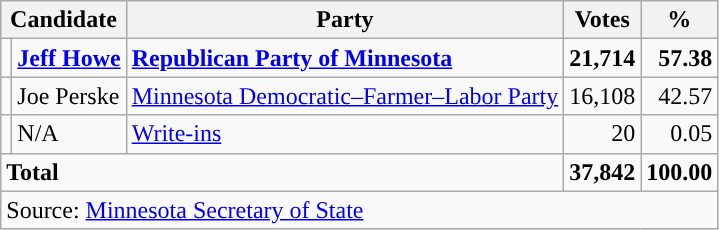<table class="wikitable">
<tr>
<th colspan="2">Candidate</th>
<th>Party</th>
<th>Votes</th>
<th>%</th>
</tr>
<tr>
<td style="background-color:"></td>
<td><strong><a href='#'>Jeff Howe</a></strong></td>
<td><strong><a href='#'>Republican Party of Minnesota</a></strong></td>
<td style="font-weight:bold" align="right">21,714</td>
<td style="font-weight:bold" align="right">57.38</td>
</tr>
<tr>
<td style="background-color:"></td>
<td>Joe Perske</td>
<td><a href='#'>Minnesota Democratic–Farmer–Labor Party</a></td>
<td align="right">16,108</td>
<td align="right">42.57</td>
</tr>
<tr>
<td style="background-color:"></td>
<td>N/A</td>
<td><a href='#'>Write-ins</a></td>
<td align="right">20</td>
<td align="right">0.05</td>
</tr>
<tr>
<td colspan="3"><strong>Total</strong></td>
<td style="font-weight:bold" align="right">37,842</td>
<td style="font-weight:bold" align="right">100.00</td>
</tr>
<tr>
<td colspan="5">Source: <a href='#'>Minnesota Secretary of State</a></td>
</tr>
</table>
